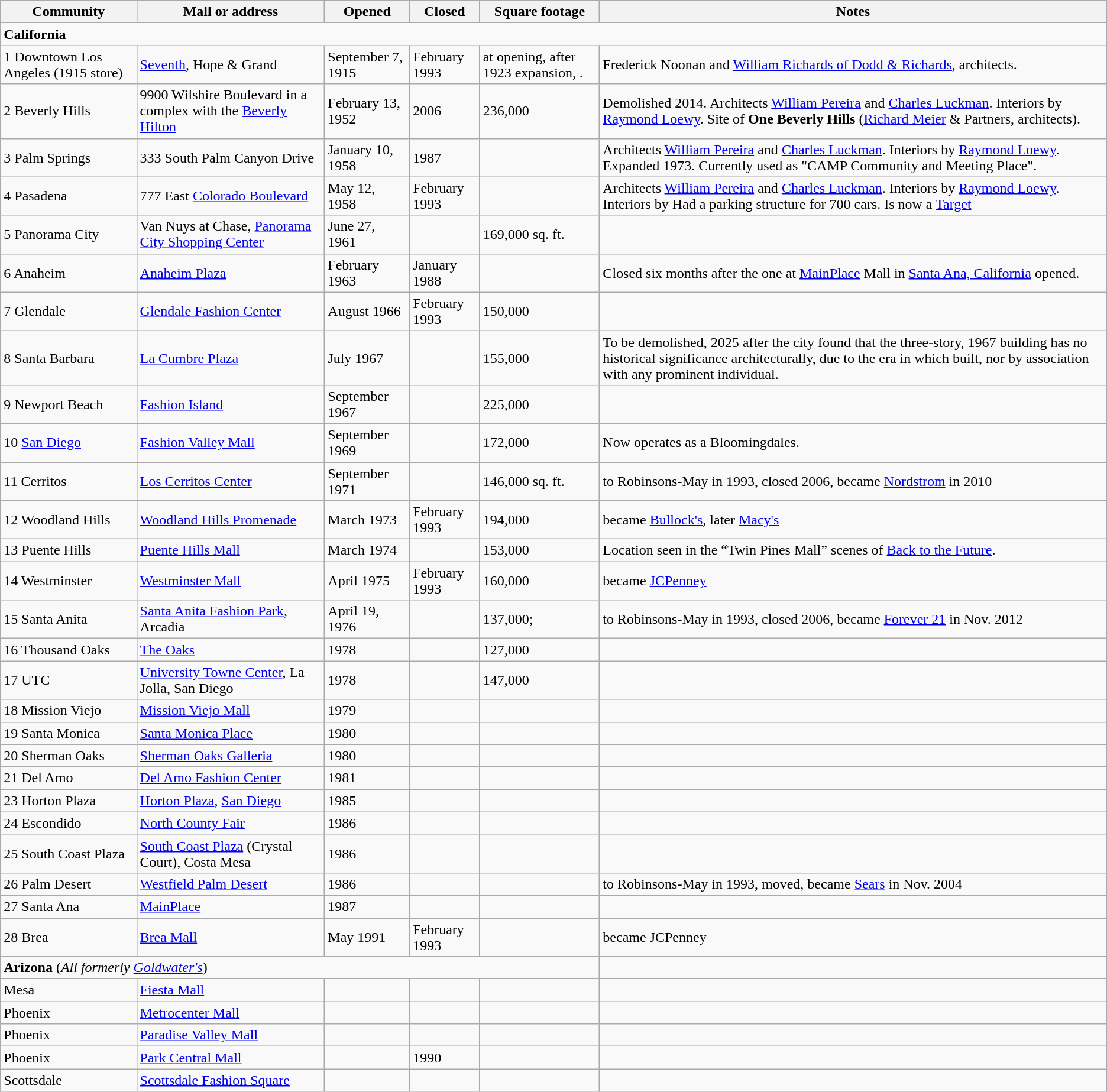<table class="wikitable">
<tr>
<th>Community</th>
<th>Mall or address</th>
<th>Opened</th>
<th>Closed</th>
<th>Square footage</th>
<th>Notes</th>
</tr>
<tr>
<td colspan=6><strong>California</strong></td>
</tr>
<tr>
<td>1 Downtown Los Angeles (1915 store)</td>
<td><a href='#'>Seventh</a>, Hope & Grand</td>
<td>September 7, 1915</td>
<td>February 1993</td>
<td> at opening, after 1923 expansion, .</td>
<td>Frederick Noonan and <a href='#'>William Richards of Dodd & Richards</a>, architects.</td>
</tr>
<tr>
<td>2 Beverly Hills</td>
<td>9900 Wilshire Boulevard in a complex with the <a href='#'>Beverly Hilton</a></td>
<td>February 13, 1952</td>
<td>2006</td>
<td>236,000</td>
<td>Demolished 2014. Architects <a href='#'>William Pereira</a> and <a href='#'>Charles Luckman</a>. Interiors by <a href='#'>Raymond Loewy</a>. Site of <strong>One Beverly Hills</strong> (<a href='#'>Richard Meier</a> & Partners, architects).</td>
</tr>
<tr>
<td>3 Palm Springs</td>
<td>333 South Palm Canyon Drive</td>
<td>January 10, 1958</td>
<td>1987</td>
<td></td>
<td>Architects <a href='#'>William Pereira</a> and <a href='#'>Charles Luckman</a>. Interiors by <a href='#'>Raymond Loewy</a>. Expanded 1973. Currently used as "CAMP Community and Meeting Place".</td>
</tr>
<tr>
<td>4 Pasadena</td>
<td>777 East <a href='#'>Colorado Boulevard</a></td>
<td>May 12, 1958</td>
<td>February 1993</td>
<td></td>
<td>Architects <a href='#'>William Pereira</a> and <a href='#'>Charles Luckman</a>. Interiors by <a href='#'>Raymond Loewy</a>. Interiors by Had a parking structure for 700 cars. Is now a <a href='#'>Target</a></td>
</tr>
<tr>
<td>5 Panorama City</td>
<td>Van Nuys at Chase, <a href='#'>Panorama City Shopping Center</a></td>
<td>June 27, 1961</td>
<td></td>
<td>169,000 sq. ft.</td>
<td></td>
</tr>
<tr>
<td>6 Anaheim</td>
<td><a href='#'>Anaheim Plaza</a></td>
<td>February 1963</td>
<td>January 1988</td>
<td></td>
<td>Closed six months after the one at <a href='#'>MainPlace</a> Mall in <a href='#'>Santa Ana, California</a> opened.</td>
</tr>
<tr>
<td>7 Glendale</td>
<td><a href='#'>Glendale Fashion Center</a></td>
<td>August 1966</td>
<td>February 1993</td>
<td>150,000</td>
<td></td>
</tr>
<tr>
<td>8 Santa Barbara</td>
<td><a href='#'>La Cumbre Plaza</a></td>
<td>July 1967</td>
<td></td>
<td>155,000</td>
<td>To be demolished, 2025 after the city found that the three-story, 1967 building has no historical significance architecturally, due to the era in which built, nor by association with any prominent individual.</td>
</tr>
<tr>
<td>9 Newport Beach</td>
<td><a href='#'>Fashion Island</a></td>
<td>September 1967</td>
<td></td>
<td>225,000</td>
<td></td>
</tr>
<tr>
<td>10 <a href='#'>San Diego</a></td>
<td><a href='#'>Fashion Valley Mall</a></td>
<td>September 1969</td>
<td></td>
<td>172,000</td>
<td>Now operates as a Bloomingdales.</td>
</tr>
<tr>
<td>11 Cerritos</td>
<td><a href='#'>Los Cerritos Center</a></td>
<td>September 1971</td>
<td></td>
<td>146,000 sq. ft.</td>
<td>to Robinsons-May in 1993, closed 2006, became <a href='#'>Nordstrom</a> in 2010</td>
</tr>
<tr>
<td>12 Woodland Hills</td>
<td><a href='#'>Woodland Hills Promenade</a></td>
<td>March 1973</td>
<td>February 1993</td>
<td>194,000</td>
<td>became <a href='#'>Bullock's</a>, later <a href='#'>Macy's</a></td>
</tr>
<tr>
<td>13 Puente Hills</td>
<td><a href='#'>Puente Hills Mall</a></td>
<td>March 1974</td>
<td></td>
<td>153,000</td>
<td>Location seen in the “Twin Pines Mall” scenes of <a href='#'>Back to the Future</a>.</td>
</tr>
<tr>
<td>14 Westminster</td>
<td><a href='#'>Westminster Mall</a></td>
<td>April 1975</td>
<td>February 1993</td>
<td>160,000</td>
<td>became <a href='#'>JCPenney</a></td>
</tr>
<tr>
<td>15 Santa Anita</td>
<td><a href='#'>Santa Anita Fashion Park</a>, Arcadia</td>
<td>April 19, 1976</td>
<td></td>
<td>137,000;</td>
<td>to Robinsons-May in 1993, closed 2006, became <a href='#'>Forever 21</a> in Nov. 2012</td>
</tr>
<tr>
<td>16 Thousand Oaks</td>
<td><a href='#'>The Oaks</a></td>
<td>1978</td>
<td></td>
<td>127,000</td>
<td></td>
</tr>
<tr>
<td>17 UTC</td>
<td><a href='#'>University Towne Center</a>, La Jolla, San Diego</td>
<td>1978</td>
<td></td>
<td>147,000</td>
<td></td>
</tr>
<tr>
<td>18 Mission Viejo</td>
<td><a href='#'>Mission Viejo Mall</a></td>
<td>1979</td>
<td></td>
<td></td>
<td></td>
</tr>
<tr>
<td>19 Santa Monica</td>
<td><a href='#'>Santa Monica Place</a></td>
<td>1980</td>
<td></td>
<td></td>
<td></td>
</tr>
<tr>
<td>20 Sherman Oaks</td>
<td><a href='#'>Sherman Oaks Galleria</a></td>
<td>1980</td>
<td></td>
<td></td>
<td></td>
</tr>
<tr>
<td>21 Del Amo</td>
<td><a href='#'>Del Amo Fashion Center</a></td>
<td>1981</td>
<td></td>
<td></td>
<td></td>
</tr>
<tr>
<td>23 Horton Plaza</td>
<td><a href='#'>Horton Plaza</a>, <a href='#'>San Diego</a></td>
<td>1985</td>
<td></td>
<td></td>
<td></td>
</tr>
<tr>
<td>24 Escondido</td>
<td><a href='#'>North County Fair</a></td>
<td>1986</td>
<td></td>
<td></td>
<td></td>
</tr>
<tr>
<td>25 South Coast Plaza</td>
<td><a href='#'>South Coast Plaza</a> (Crystal Court), Costa Mesa</td>
<td>1986</td>
<td></td>
<td></td>
<td></td>
</tr>
<tr>
<td>26 Palm Desert</td>
<td><a href='#'>Westfield Palm Desert</a></td>
<td>1986</td>
<td></td>
<td></td>
<td>to Robinsons-May in 1993, moved, became <a href='#'>Sears</a> in Nov. 2004</td>
</tr>
<tr>
<td>27 Santa Ana</td>
<td><a href='#'>MainPlace</a></td>
<td>1987</td>
<td></td>
<td></td>
<td></td>
</tr>
<tr>
<td>28 Brea</td>
<td><a href='#'>Brea Mall</a></td>
<td>May 1991</td>
<td>February 1993</td>
<td></td>
<td>became JCPenney</td>
</tr>
<tr>
</tr>
<tr>
<td colspan=5><strong>Arizona</strong> (<em>All formerly <a href='#'>Goldwater's</a></em>)</td>
</tr>
<tr>
<td>Mesa</td>
<td><a href='#'>Fiesta Mall</a></td>
<td></td>
<td></td>
<td></td>
<td></td>
</tr>
<tr>
<td>Phoenix</td>
<td><a href='#'>Metrocenter Mall</a></td>
<td></td>
<td></td>
<td></td>
<td></td>
</tr>
<tr>
<td>Phoenix</td>
<td><a href='#'>Paradise Valley Mall</a></td>
<td></td>
<td></td>
<td></td>
<td></td>
</tr>
<tr>
<td>Phoenix</td>
<td><a href='#'>Park Central Mall</a></td>
<td></td>
<td>1990</td>
<td></td>
<td></td>
</tr>
<tr>
<td>Scottsdale</td>
<td><a href='#'>Scottsdale Fashion Square</a></td>
<td></td>
<td></td>
<td></td>
<td></td>
</tr>
</table>
